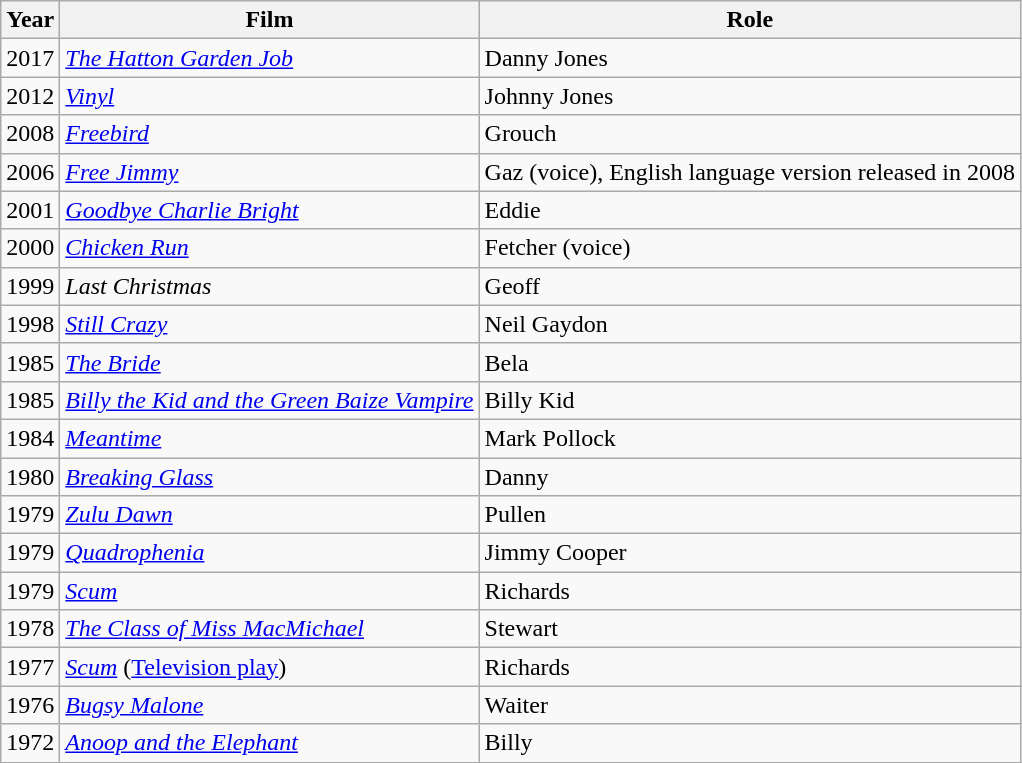<table class="wikitable">
<tr>
<th>Year</th>
<th>Film</th>
<th>Role</th>
</tr>
<tr>
<td>2017</td>
<td><em><a href='#'>The Hatton Garden Job</a></em></td>
<td>Danny Jones</td>
</tr>
<tr>
<td>2012</td>
<td><em><a href='#'>Vinyl</a></em></td>
<td>Johnny Jones</td>
</tr>
<tr>
<td>2008</td>
<td><em><a href='#'>Freebird</a></em></td>
<td>Grouch</td>
</tr>
<tr>
<td>2006</td>
<td><em><a href='#'>Free Jimmy</a></em></td>
<td>Gaz (voice), English language version released in 2008</td>
</tr>
<tr>
<td>2001</td>
<td><em><a href='#'>Goodbye Charlie Bright</a></em></td>
<td>Eddie</td>
</tr>
<tr>
<td>2000</td>
<td><em><a href='#'>Chicken Run</a></em></td>
<td>Fetcher (voice)</td>
</tr>
<tr>
<td>1999</td>
<td><em>Last Christmas</em></td>
<td>Geoff</td>
</tr>
<tr>
<td>1998</td>
<td><em><a href='#'>Still Crazy</a></em></td>
<td>Neil Gaydon</td>
</tr>
<tr>
<td>1985</td>
<td><em><a href='#'>The Bride</a></em></td>
<td>Bela</td>
</tr>
<tr>
<td>1985</td>
<td><em><a href='#'>Billy the Kid and the Green Baize Vampire</a></em></td>
<td>Billy Kid</td>
</tr>
<tr>
<td>1984</td>
<td><em><a href='#'>Meantime</a></em></td>
<td>Mark Pollock</td>
</tr>
<tr>
<td>1980</td>
<td><em><a href='#'>Breaking Glass</a></em></td>
<td>Danny</td>
</tr>
<tr>
<td>1979</td>
<td><em><a href='#'>Zulu Dawn</a></em></td>
<td>Pullen</td>
</tr>
<tr>
<td>1979</td>
<td><em><a href='#'>Quadrophenia</a></em></td>
<td>Jimmy Cooper</td>
</tr>
<tr>
<td>1979</td>
<td><em><a href='#'>Scum</a></em></td>
<td>Richards</td>
</tr>
<tr>
<td>1978</td>
<td><em><a href='#'>The Class of Miss MacMichael</a></em></td>
<td>Stewart</td>
</tr>
<tr>
<td>1977</td>
<td><em><a href='#'>Scum</a></em> (<a href='#'>Television play</a>)</td>
<td>Richards</td>
</tr>
<tr>
<td>1976</td>
<td><em><a href='#'>Bugsy Malone</a></em></td>
<td>Waiter</td>
</tr>
<tr>
<td>1972</td>
<td><em><a href='#'>Anoop and the Elephant</a></em></td>
<td>Billy</td>
</tr>
</table>
